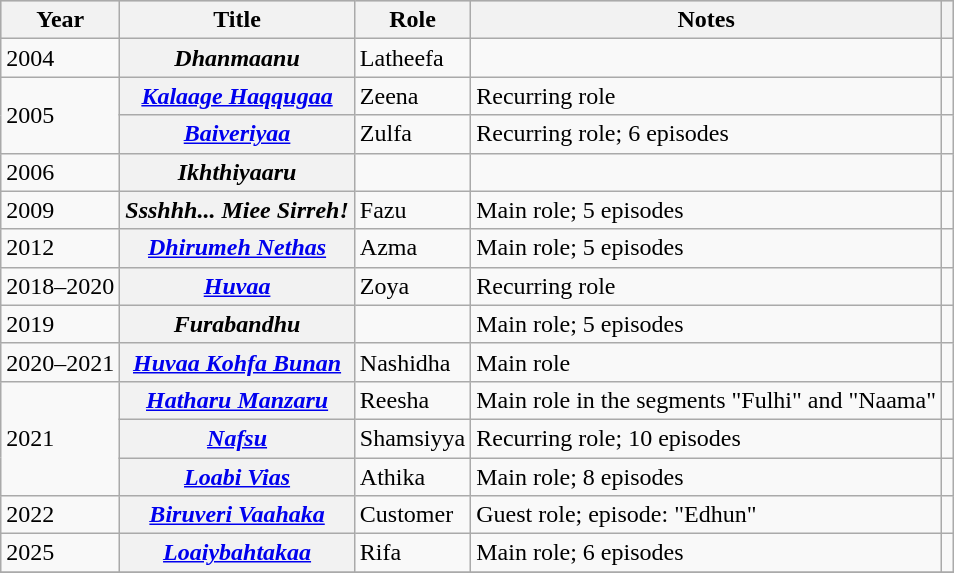<table class="wikitable sortable plainrowheaders">
<tr style="background:#ccc; text-align:center;">
<th scope="col">Year</th>
<th scope="col">Title</th>
<th scope="col">Role</th>
<th scope="col">Notes</th>
<th scope="col" class="unsortable"></th>
</tr>
<tr>
<td>2004</td>
<th scope="row"><em>Dhanmaanu</em></th>
<td>Latheefa</td>
<td></td>
<td style="text-align: center;"></td>
</tr>
<tr>
<td rowspan=2>2005</td>
<th scope="row"><em><a href='#'>Kalaage Haqqugaa</a></em></th>
<td>Zeena</td>
<td>Recurring role</td>
<td style="text-align: center;"></td>
</tr>
<tr>
<th scope="row"><em><a href='#'>Baiveriyaa</a></em></th>
<td>Zulfa</td>
<td>Recurring role; 6 episodes</td>
<td style="text-align: center;"></td>
</tr>
<tr>
<td>2006</td>
<th scope="row"><em>Ikhthiyaaru</em></th>
<td></td>
<td></td>
<td style="text-align: center;"></td>
</tr>
<tr>
<td>2009</td>
<th scope="row"><em>Ssshhh... Miee Sirreh!</em></th>
<td>Fazu</td>
<td>Main role; 5 episodes</td>
<td style="text-align: center;"></td>
</tr>
<tr>
<td>2012</td>
<th scope="row"><em><a href='#'>Dhirumeh Nethas</a></em></th>
<td>Azma</td>
<td>Main role; 5 episodes</td>
<td style="text-align: center;"></td>
</tr>
<tr>
<td>2018–2020</td>
<th scope="row"><em><a href='#'>Huvaa</a></em></th>
<td>Zoya</td>
<td>Recurring role</td>
<td style="text-align: center;"></td>
</tr>
<tr>
<td>2019</td>
<th scope="row"><em>Furabandhu</em></th>
<td></td>
<td>Main role; 5 episodes</td>
<td style="text-align: center;"></td>
</tr>
<tr>
<td>2020–2021</td>
<th scope="row"><em><a href='#'>Huvaa Kohfa Bunan</a></em></th>
<td>Nashidha</td>
<td>Main role</td>
<td style="text-align: center;"></td>
</tr>
<tr>
<td rowspan=3>2021</td>
<th scope="row"><em><a href='#'>Hatharu Manzaru</a></em></th>
<td>Reesha</td>
<td>Main role in the segments "Fulhi" and "Naama"</td>
<td style="text-align: center;"></td>
</tr>
<tr>
<th scope="row"><em><a href='#'>Nafsu</a></em></th>
<td>Shamsiyya</td>
<td>Recurring role; 10 episodes</td>
<td style="text-align: center;"></td>
</tr>
<tr>
<th scope="row"><em><a href='#'>Loabi Vias</a></em></th>
<td>Athika</td>
<td>Main role; 8 episodes</td>
<td style="text-align: center;"></td>
</tr>
<tr>
<td>2022</td>
<th scope="row"><em><a href='#'>Biruveri Vaahaka</a></em></th>
<td>Customer</td>
<td>Guest role; episode: "Edhun"</td>
<td style="text-align: center;"></td>
</tr>
<tr>
<td>2025</td>
<th scope="row"><em><a href='#'>Loaiybahtakaa</a></em></th>
<td>Rifa</td>
<td>Main role; 6 episodes</td>
<td style="text-align: center;"></td>
</tr>
<tr>
</tr>
</table>
